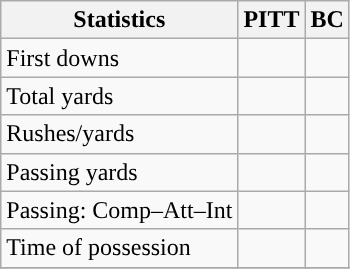<table class="wikitable" style="float: left;">
<tr>
<th>Statistics</th>
<th>PITT</th>
<th>BC</th>
</tr>
<tr>
<td>First downs</td>
<td></td>
<td></td>
</tr>
<tr>
<td>Total yards</td>
<td></td>
<td></td>
</tr>
<tr>
<td>Rushes/yards</td>
<td></td>
<td></td>
</tr>
<tr>
<td>Passing yards</td>
<td></td>
<td></td>
</tr>
<tr>
<td>Passing: Comp–Att–Int</td>
<td></td>
<td></td>
</tr>
<tr>
<td>Time of possession</td>
<td></td>
<td></td>
</tr>
<tr>
</tr>
</table>
